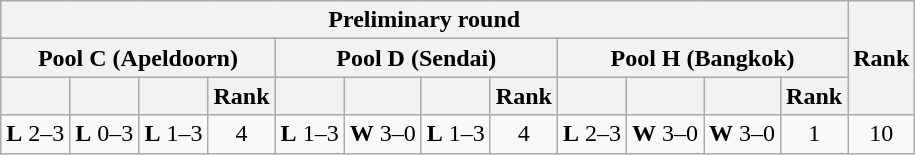<table class="wikitable" style="font-size:100%;">
<tr>
<th colspan=12>Preliminary round</th>
<th rowspan=3>Rank</th>
</tr>
<tr>
<th colspan=4>Pool C (Apeldoorn)</th>
<th colspan=4>Pool D (Sendai)</th>
<th colspan=4>Pool H (Bangkok)</th>
</tr>
<tr>
<th></th>
<th></th>
<th></th>
<th>Rank</th>
<th></th>
<th></th>
<th></th>
<th>Rank</th>
<th></th>
<th></th>
<th></th>
<th>Rank</th>
</tr>
<tr align=center>
<td><strong>L</strong> 2–3</td>
<td><strong>L</strong> 0–3</td>
<td><strong>L</strong> 1–3</td>
<td>4</td>
<td><strong>L</strong> 1–3</td>
<td><strong>W</strong> 3–0</td>
<td><strong>L</strong> 1–3</td>
<td>4</td>
<td><strong>L</strong> 2–3</td>
<td><strong>W</strong> 3–0</td>
<td><strong>W</strong> 3–0</td>
<td>1</td>
<td>10</td>
</tr>
</table>
